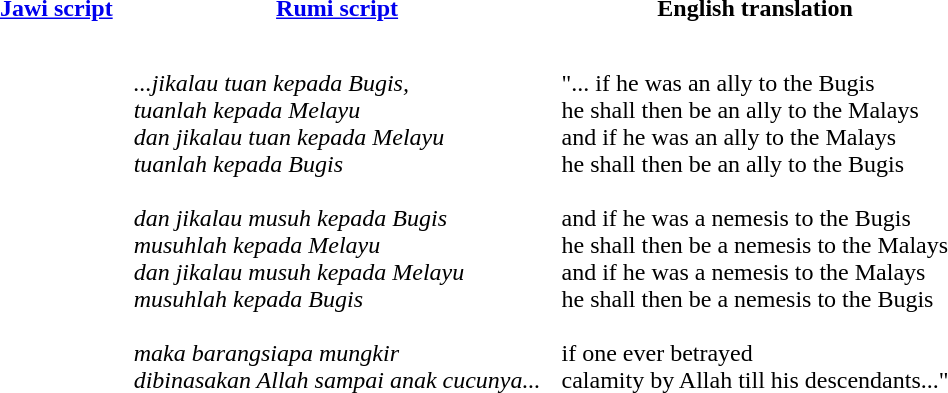<table cellpadding=6>
<tr>
<th><a href='#'>Jawi script</a></th>
<th><a href='#'>Rumi script</a></th>
<th>English translation</th>
</tr>
<tr style="vertical-align:top; white-space:nowrap;">
<td><div></div></td>
<td><br><em>...jikalau tuan kepada Bugis,</em><br>
<em>tuanlah kepada Melayu</em><br>
<em>dan jikalau tuan kepada Melayu</em><br>
<em>tuanlah kepada Bugis</em><br>
<br>
<em>dan jikalau musuh kepada Bugis</em> <br>
<em>musuhlah kepada Melayu</em> <br>
<em>dan jikalau musuh kepada Melayu</em> <br>
<em>musuhlah kepada Bugis</em> <br>
<br>
<em>maka barangsiapa mungkir</em><br>
<em>dibinasakan Allah sampai anak cucunya...</em></td>
<td><br>"... if he was an ally to the Bugis<br>
he shall then be an ally to the Malays<br>
and if he was an ally to the Malays<br>
he shall then be an ally to the Bugis<br>
<br>
and if he was a nemesis to the Bugis<br>
he shall then be a nemesis to the Malays<br>
and if he was a nemesis to the Malays<br>
he shall then be a nemesis to the Bugis<br>
<br>
if one ever betrayed<br>
calamity by Allah till his descendants..."</td>
</tr>
</table>
